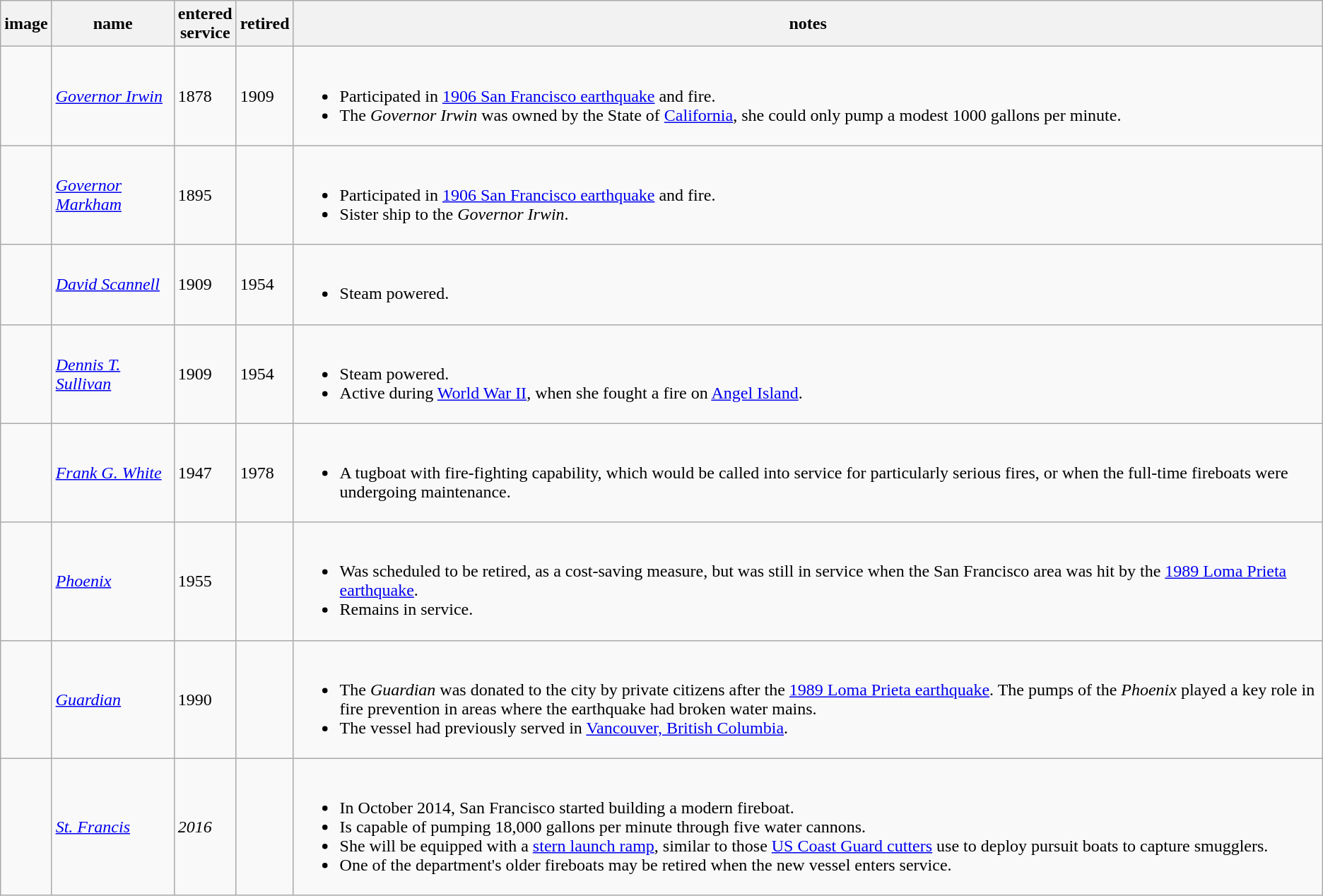<table class="sortable wikitable">
<tr>
<th>image</th>
<th>name</th>
<th>entered<br>service</th>
<th>retired</th>
<th>notes</th>
</tr>
<tr>
<td></td>
<td><em><a href='#'>Governor Irwin</a></em></td>
<td>1878</td>
<td>1909</td>
<td><br><ul><li>Participated in <a href='#'>1906 San Francisco earthquake</a> and fire.</li><li>The <em>Governor Irwin</em> was owned by the State of <a href='#'>California</a>, she could only pump a modest 1000 gallons per minute.</li></ul></td>
</tr>
<tr>
<td></td>
<td><em><a href='#'>Governor Markham</a></em></td>
<td>1895</td>
<td></td>
<td><br><ul><li>Participated in <a href='#'>1906 San Francisco earthquake</a> and fire.</li><li>Sister ship to the <em>Governor Irwin</em>.</li></ul></td>
</tr>
<tr>
<td></td>
<td><a href='#'><em>David Scannell</em></a></td>
<td>1909</td>
<td>1954</td>
<td><br><ul><li>Steam powered.</li></ul></td>
</tr>
<tr>
<td></td>
<td><a href='#'><em>Dennis T. Sullivan</em></a></td>
<td>1909</td>
<td>1954</td>
<td><br><ul><li>Steam powered.</li><li>Active during <a href='#'>World War II</a>, when she fought a fire on <a href='#'>Angel Island</a>.</li></ul></td>
</tr>
<tr>
<td></td>
<td><a href='#'><em>Frank G. White</em></a></td>
<td>1947</td>
<td>1978</td>
<td><br><ul><li>A tugboat with fire-fighting capability, which would be called into service for particularly serious fires, or when the full-time fireboats were undergoing maintenance.</li></ul></td>
</tr>
<tr>
<td></td>
<td><a href='#'><em>Phoenix</em></a></td>
<td>1955</td>
<td></td>
<td><br><ul><li>Was scheduled to be retired, as a cost-saving measure, but was still in service when the San Francisco area was hit by the <a href='#'>1989 Loma Prieta earthquake</a>.</li><li>Remains in service.</li></ul></td>
</tr>
<tr>
<td></td>
<td><a href='#'><em>Guardian</em></a></td>
<td>1990</td>
<td></td>
<td><br><ul><li>The <em>Guardian</em> was donated to the city by private citizens after the <a href='#'>1989 Loma Prieta earthquake</a>.  The pumps of the <em>Phoenix</em> played a key role in fire prevention in areas where the earthquake had broken water mains.</li><li>The vessel had previously served in <a href='#'>Vancouver, British Columbia</a>.</li></ul></td>
</tr>
<tr>
<td></td>
<td><a href='#'><em>St. Francis</em></a></td>
<td><em>2016</em></td>
<td></td>
<td><br><ul><li>In October 2014, San Francisco started building a modern fireboat.</li><li>Is capable of pumping 18,000 gallons per minute through five water cannons.</li><li>She will be equipped with a <a href='#'>stern launch ramp</a>, similar to those <a href='#'>US Coast Guard cutters</a> use to deploy pursuit boats to capture smugglers.</li><li>One of the department's older fireboats may be retired when the new vessel enters service.</li></ul></td>
</tr>
</table>
